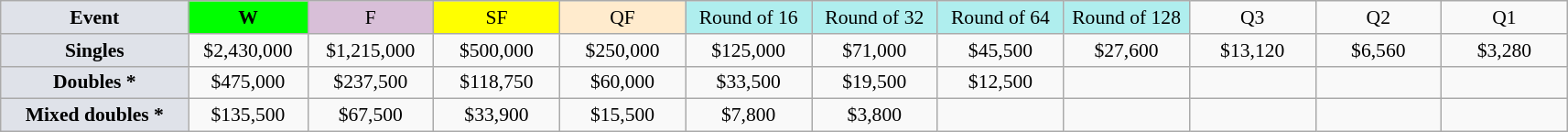<table class=wikitable style=font-size:90%;text-align:center>
<tr>
<td style="width:130px; background:#dfe2e9;"><strong>Event</strong></td>
<td style="width:80px; background:lime;"><strong>W</strong></td>
<td style="width:85px; background:thistle;">F</td>
<td style="width:85px; background:#ff0;">SF</td>
<td style="width:85px; background:#ffebcd;">QF</td>
<td style="width:85px; background:#afeeee;">Round of 16</td>
<td style="width:85px; background:#afeeee;">Round of 32</td>
<td style="width:85px; background:#afeeee;">Round of 64</td>
<td style="width:85px; background:#afeeee;">Round of 128</td>
<td width=85>Q3</td>
<td width=85>Q2</td>
<td width=85>Q1</td>
</tr>
<tr>
<td style="background:#dfe2e9;"><strong>Singles</strong></td>
<td>$2,430,000</td>
<td>$1,215,000</td>
<td>$500,000</td>
<td>$250,000</td>
<td>$125,000</td>
<td>$71,000</td>
<td>$45,500</td>
<td>$27,600</td>
<td>$13,120</td>
<td>$6,560</td>
<td>$3,280</td>
</tr>
<tr>
<td style="background:#dfe2e9;"><strong>Doubles *</strong></td>
<td>$475,000</td>
<td>$237,500</td>
<td>$118,750</td>
<td>$60,000</td>
<td>$33,500</td>
<td>$19,500</td>
<td>$12,500</td>
<td></td>
<td></td>
<td></td>
<td></td>
</tr>
<tr>
<td style="background:#dfe2e9;"><strong>Mixed doubles *</strong></td>
<td>$135,500</td>
<td>$67,500</td>
<td>$33,900</td>
<td>$15,500</td>
<td>$7,800</td>
<td>$3,800</td>
<td></td>
<td></td>
<td></td>
<td></td>
<td><br></td>
</tr>
</table>
